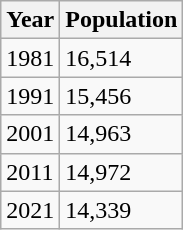<table class=wikitable>
<tr>
<th>Year</th>
<th>Population</th>
</tr>
<tr>
<td>1981</td>
<td>16,514</td>
</tr>
<tr>
<td>1991</td>
<td>15,456</td>
</tr>
<tr>
<td>2001</td>
<td>14,963</td>
</tr>
<tr>
<td>2011</td>
<td>14,972</td>
</tr>
<tr>
<td>2021</td>
<td>14,339</td>
</tr>
</table>
